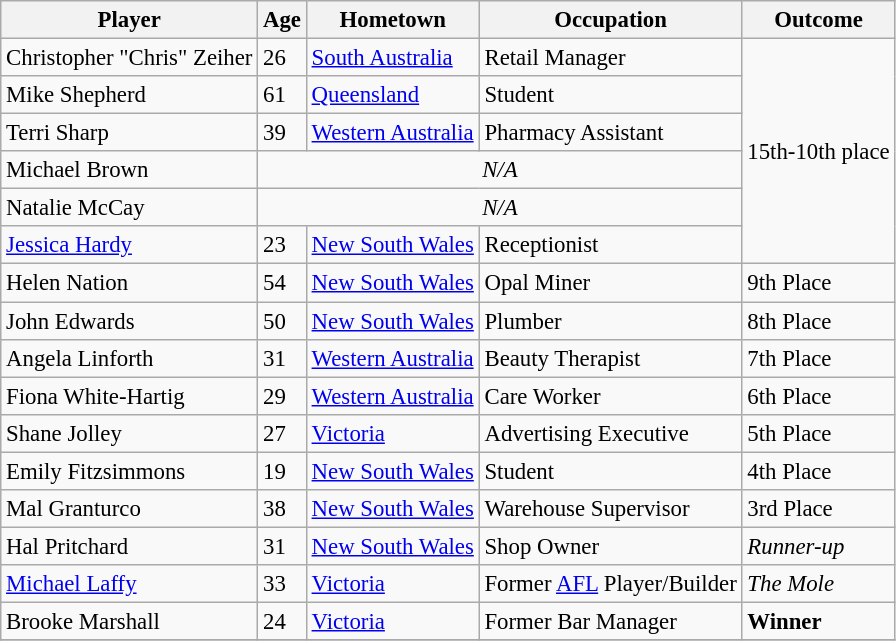<table class="wikitable" style="font-size: 95%;">
<tr>
<th>Player</th>
<th>Age</th>
<th>Hometown</th>
<th>Occupation</th>
<th>Outcome</th>
</tr>
<tr>
<td>Christopher "Chris" Zeiher</td>
<td>26</td>
<td><a href='#'>South Australia</a></td>
<td>Retail Manager</td>
<td rowspan=6>15th-10th place</td>
</tr>
<tr>
<td>Mike Shepherd</td>
<td>61</td>
<td><a href='#'>Queensland</a></td>
<td>Student</td>
</tr>
<tr>
<td>Terri Sharp</td>
<td>39</td>
<td><a href='#'>Western Australia</a></td>
<td>Pharmacy Assistant</td>
</tr>
<tr>
<td>Michael Brown</td>
<td align="center" colspan=3><em>N/A</em></td>
</tr>
<tr>
<td>Natalie McCay</td>
<td align="center" colspan=3><em>N/A</em></td>
</tr>
<tr>
<td><a href='#'>Jessica Hardy</a></td>
<td>23</td>
<td><a href='#'>New South Wales</a></td>
<td>Receptionist</td>
</tr>
<tr>
<td>Helen Nation</td>
<td>54</td>
<td><a href='#'>New South Wales</a></td>
<td>Opal Miner</td>
<td>9th Place</td>
</tr>
<tr>
<td>John Edwards</td>
<td>50</td>
<td><a href='#'>New South Wales</a></td>
<td>Plumber</td>
<td>8th Place</td>
</tr>
<tr>
<td>Angela Linforth</td>
<td>31</td>
<td><a href='#'>Western Australia</a></td>
<td>Beauty Therapist</td>
<td>7th Place</td>
</tr>
<tr>
<td>Fiona White-Hartig</td>
<td>29</td>
<td><a href='#'>Western Australia</a></td>
<td>Care Worker</td>
<td>6th Place</td>
</tr>
<tr>
<td>Shane Jolley</td>
<td>27</td>
<td><a href='#'>Victoria</a></td>
<td>Advertising Executive</td>
<td>5th Place</td>
</tr>
<tr>
<td>Emily Fitzsimmons</td>
<td>19</td>
<td><a href='#'>New South Wales</a></td>
<td>Student</td>
<td>4th Place</td>
</tr>
<tr>
<td>Mal Granturco</td>
<td>38</td>
<td><a href='#'>New South Wales</a></td>
<td>Warehouse Supervisor</td>
<td>3rd Place</td>
</tr>
<tr>
<td>Hal Pritchard</td>
<td>31</td>
<td><a href='#'>New South Wales</a></td>
<td>Shop Owner</td>
<td><em>Runner-up</em></td>
</tr>
<tr>
<td><a href='#'>Michael Laffy</a></td>
<td>33</td>
<td><a href='#'>Victoria</a></td>
<td>Former <a href='#'>AFL</a> Player/Builder</td>
<td><em>The Mole</em></td>
</tr>
<tr>
<td>Brooke Marshall</td>
<td>24</td>
<td><a href='#'>Victoria</a></td>
<td>Former Bar Manager</td>
<td><strong>Winner</strong></td>
</tr>
<tr>
</tr>
</table>
